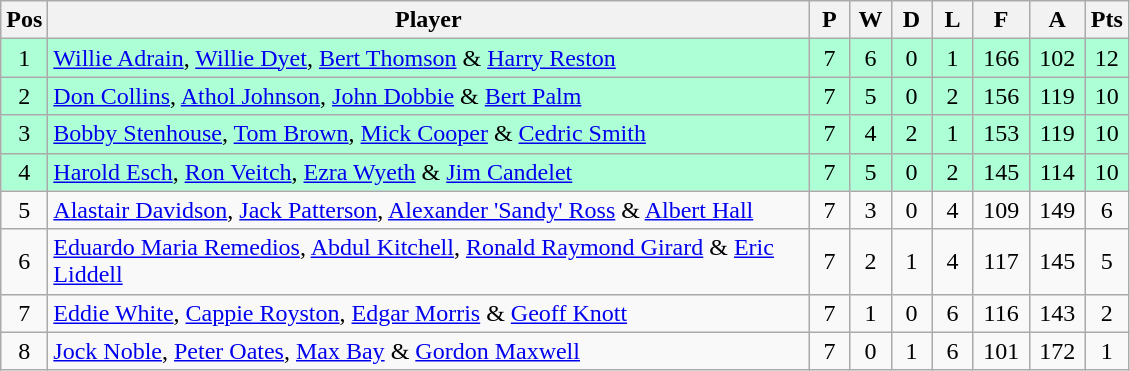<table class="wikitable" style="font-size: 100%">
<tr>
<th width=20>Pos</th>
<th width=500>Player</th>
<th width=20>P</th>
<th width=20>W</th>
<th width=20>D</th>
<th width=20>L</th>
<th width=30>F</th>
<th width=30>A</th>
<th width=20>Pts</th>
</tr>
<tr align=center style="background: #ADFFD6;">
<td>1</td>
<td align="left"> <a href='#'>Willie Adrain</a>, <a href='#'>Willie Dyet</a>, <a href='#'>Bert Thomson</a> & <a href='#'>Harry Reston</a></td>
<td>7</td>
<td>6</td>
<td>0</td>
<td>1</td>
<td>166</td>
<td>102</td>
<td>12</td>
</tr>
<tr align=center style="background: #ADFFD6;">
<td>2</td>
<td align="left"> <a href='#'>Don Collins</a>, <a href='#'>Athol Johnson</a>, <a href='#'>John Dobbie</a> & <a href='#'>Bert Palm</a></td>
<td>7</td>
<td>5</td>
<td>0</td>
<td>2</td>
<td>156</td>
<td>119</td>
<td>10</td>
</tr>
<tr align=center style="background: #ADFFD6;">
<td>3</td>
<td align="left"> <a href='#'>Bobby Stenhouse</a>, <a href='#'>Tom Brown</a>, <a href='#'>Mick Cooper</a> & <a href='#'>Cedric Smith</a></td>
<td>7</td>
<td>4</td>
<td>2</td>
<td>1</td>
<td>153</td>
<td>119</td>
<td>10</td>
</tr>
<tr align=center style="background: #ADFFD6;">
<td>4</td>
<td align="left"> <a href='#'>Harold Esch</a>, <a href='#'>Ron Veitch</a>, <a href='#'>Ezra Wyeth</a> & <a href='#'>Jim Candelet</a></td>
<td>7</td>
<td>5</td>
<td>0</td>
<td>2</td>
<td>145</td>
<td>114</td>
<td>10</td>
</tr>
<tr align=center>
<td>5</td>
<td align="left"> <a href='#'>Alastair Davidson</a>, <a href='#'>Jack Patterson</a>, <a href='#'>Alexander 'Sandy' Ross</a> & <a href='#'>Albert Hall</a></td>
<td>7</td>
<td>3</td>
<td>0</td>
<td>4</td>
<td>109</td>
<td>149</td>
<td>6</td>
</tr>
<tr align=center>
<td>6</td>
<td align="left"> <a href='#'>Eduardo Maria Remedios</a>, <a href='#'>Abdul Kitchell</a>, <a href='#'>Ronald Raymond Girard</a> & <a href='#'>Eric Liddell</a></td>
<td>7</td>
<td>2</td>
<td>1</td>
<td>4</td>
<td>117</td>
<td>145</td>
<td>5</td>
</tr>
<tr align=center>
<td>7</td>
<td align="left"> <a href='#'>Eddie White</a>, <a href='#'>Cappie Royston</a>, <a href='#'>Edgar Morris</a> & <a href='#'>Geoff Knott</a></td>
<td>7</td>
<td>1</td>
<td>0</td>
<td>6</td>
<td>116</td>
<td>143</td>
<td>2</td>
</tr>
<tr align=center>
<td>8</td>
<td align="left"> <a href='#'>Jock Noble</a>, <a href='#'>Peter Oates</a>, <a href='#'>Max Bay</a> & <a href='#'>Gordon Maxwell</a></td>
<td>7</td>
<td>0</td>
<td>1</td>
<td>6</td>
<td>101</td>
<td>172</td>
<td>1</td>
</tr>
</table>
